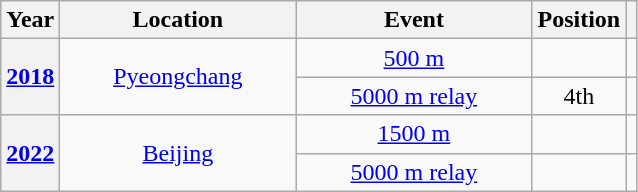<table class=wikitable sortable plainrowheaders style="text-align: center;">
<tr>
<th scope="col">Year</th>
<th scope="col" width="150">Location</th>
<th scope="col" width="150">Event</th>
<th scope="col">Position</th>
<th scope="col" class="unsortable"></th>
</tr>
<tr>
<th scope="row" rowspan="2"><a href='#'>2018</a></th>
<td rowspan="2"> <a href='#'>Pyeongchang</a></td>
<td><a href='#'>500 m</a></td>
<td></td>
<td></td>
</tr>
<tr>
<td><a href='#'>5000 m relay</a></td>
<td>4th</td>
<td></td>
</tr>
<tr>
<th scope="row" rowspan="2"><a href='#'>2022</a></th>
<td rowspan="2"> <a href='#'>Beijing</a></td>
<td><a href='#'>1500 m</a></td>
<td></td>
<td></td>
</tr>
<tr>
<td><a href='#'>5000 m relay</a></td>
<td></td>
<td></td>
</tr>
</table>
